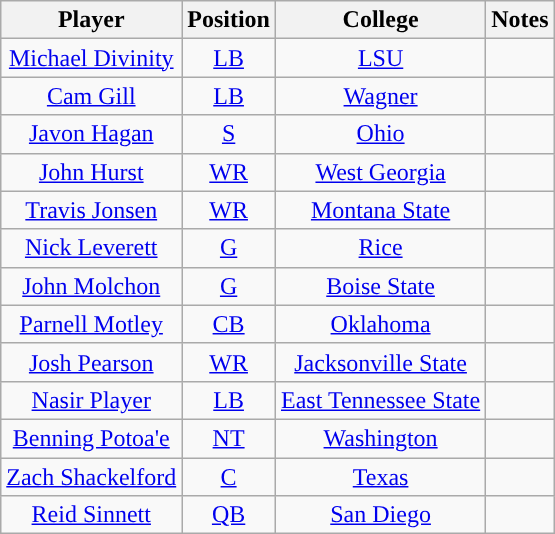<table class="wikitable" style="text-align:center">
<tr>
<th>Player</th>
<th>Position</th>
<th>College</th>
<th>Notes</th>
</tr>
<tr>
<td><a href='#'>Michael Divinity</a></td>
<td><a href='#'>LB</a></td>
<td><a href='#'>LSU</a></td>
<td></td>
</tr>
<tr>
<td><a href='#'>Cam Gill</a></td>
<td><a href='#'>LB</a></td>
<td><a href='#'>Wagner</a></td>
<td></td>
</tr>
<tr>
<td><a href='#'>Javon Hagan</a></td>
<td><a href='#'>S</a></td>
<td><a href='#'>Ohio</a></td>
<td></td>
</tr>
<tr>
<td><a href='#'>John Hurst</a></td>
<td><a href='#'>WR</a></td>
<td><a href='#'>West Georgia</a></td>
<td></td>
</tr>
<tr>
<td><a href='#'>Travis Jonsen</a></td>
<td><a href='#'>WR</a></td>
<td><a href='#'>Montana State</a></td>
<td></td>
</tr>
<tr>
<td><a href='#'>Nick Leverett</a></td>
<td><a href='#'>G</a></td>
<td><a href='#'>Rice</a></td>
<td></td>
</tr>
<tr>
<td><a href='#'>John Molchon</a></td>
<td><a href='#'>G</a></td>
<td><a href='#'>Boise State</a></td>
<td></td>
</tr>
<tr>
<td><a href='#'>Parnell Motley</a></td>
<td><a href='#'>CB</a></td>
<td><a href='#'>Oklahoma</a></td>
<td></td>
</tr>
<tr>
<td><a href='#'>Josh Pearson</a></td>
<td><a href='#'>WR</a></td>
<td><a href='#'>Jacksonville State</a></td>
<td></td>
</tr>
<tr>
<td><a href='#'>Nasir Player</a></td>
<td><a href='#'>LB</a></td>
<td><a href='#'>East Tennessee State</a></td>
<td></td>
</tr>
<tr>
<td><a href='#'>Benning Potoa'e</a></td>
<td><a href='#'>NT</a></td>
<td><a href='#'>Washington</a></td>
<td></td>
</tr>
<tr>
<td><a href='#'>Zach Shackelford</a></td>
<td><a href='#'>C</a></td>
<td><a href='#'>Texas</a></td>
<td></td>
</tr>
<tr>
<td><a href='#'>Reid Sinnett</a></td>
<td><a href='#'>QB</a></td>
<td><a href='#'>San Diego</a></td>
<td></td>
</tr>
</table>
